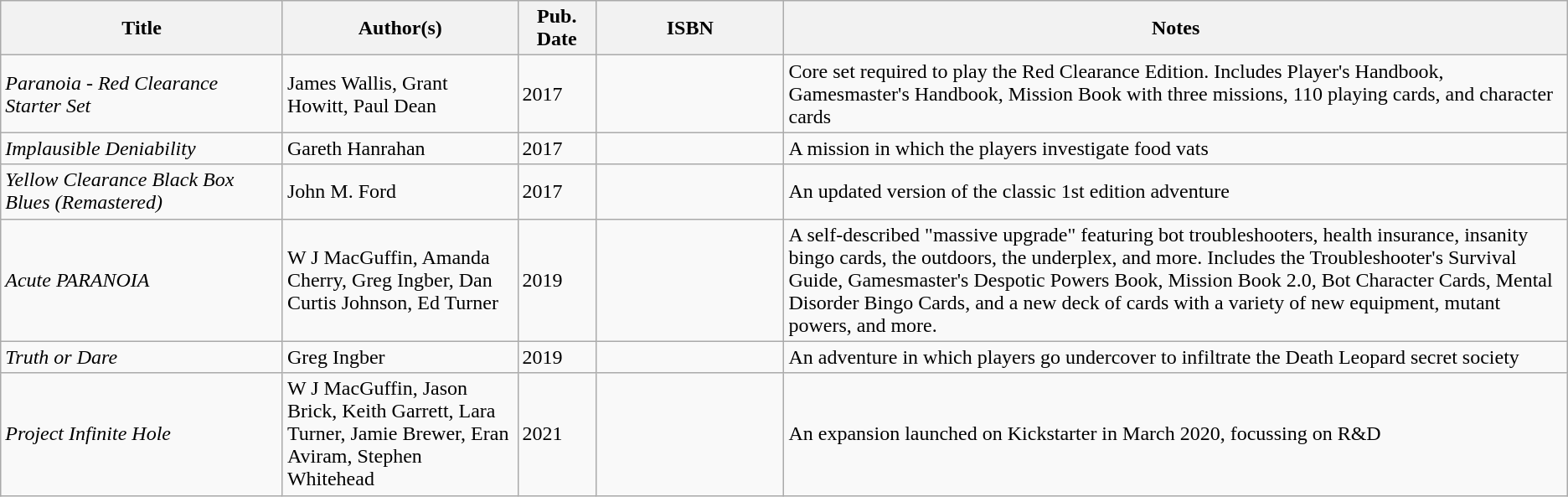<table class="sortable wikitable" border="1">
<tr>
<th width="18%">Title</th>
<th width="15%">Author(s)</th>
<th width="5%">Pub. Date</th>
<th width="12%">ISBN</th>
<th width="60%">Notes</th>
</tr>
<tr>
<td><em>Paranoia - Red Clearance Starter Set</em></td>
<td>James Wallis, Grant Howitt, Paul Dean</td>
<td>2017</td>
<td></td>
<td>Core set required to play the Red Clearance Edition. Includes Player's Handbook, Gamesmaster's Handbook, Mission Book with three missions, 110 playing cards, and character cards</td>
</tr>
<tr>
<td><em>Implausible Deniability</em></td>
<td>Gareth Hanrahan</td>
<td>2017</td>
<td></td>
<td>A mission in which the players investigate food vats</td>
</tr>
<tr>
<td><em>Yellow Clearance Black Box Blues (Remastered)</em></td>
<td>John M. Ford</td>
<td>2017</td>
<td></td>
<td>An updated version of the classic 1st edition adventure</td>
</tr>
<tr>
<td><em>Acute PARANOIA</em></td>
<td>W J MacGuffin, Amanda Cherry, Greg Ingber, Dan Curtis Johnson, Ed Turner</td>
<td>2019</td>
<td></td>
<td>A self-described "massive upgrade" featuring bot troubleshooters, health insurance, insanity bingo cards, the outdoors, the underplex, and more. Includes the Troubleshooter's Survival Guide, Gamesmaster's Despotic Powers Book, Mission Book 2.0, Bot Character Cards, Mental Disorder Bingo Cards, and a new deck of cards with a variety of new equipment, mutant powers, and more.</td>
</tr>
<tr>
<td><em>Truth or Dare</em></td>
<td>Greg Ingber</td>
<td>2019</td>
<td></td>
<td>An adventure in which players go undercover to infiltrate the Death Leopard secret society</td>
</tr>
<tr>
<td><em>Project Infinite Hole</em></td>
<td>W J MacGuffin, Jason Brick, Keith Garrett, Lara Turner, Jamie Brewer, Eran Aviram, Stephen Whitehead</td>
<td>2021</td>
<td></td>
<td>An expansion launched on Kickstarter in March 2020, focussing on R&D</td>
</tr>
</table>
